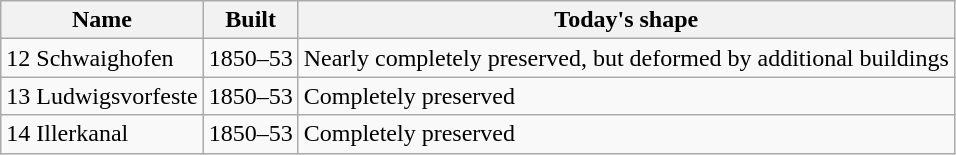<table class="wikitable">
<tr>
<th>Name</th>
<th>Built</th>
<th>Today's shape</th>
</tr>
<tr>
<td>12 Schwaighofen</td>
<td>1850–53</td>
<td>Nearly completely preserved, but deformed by additional buildings</td>
</tr>
<tr>
<td>13 Ludwigsvorfeste</td>
<td>1850–53</td>
<td>Completely preserved</td>
</tr>
<tr>
<td>14 Illerkanal</td>
<td>1850–53</td>
<td>Completely preserved</td>
</tr>
</table>
